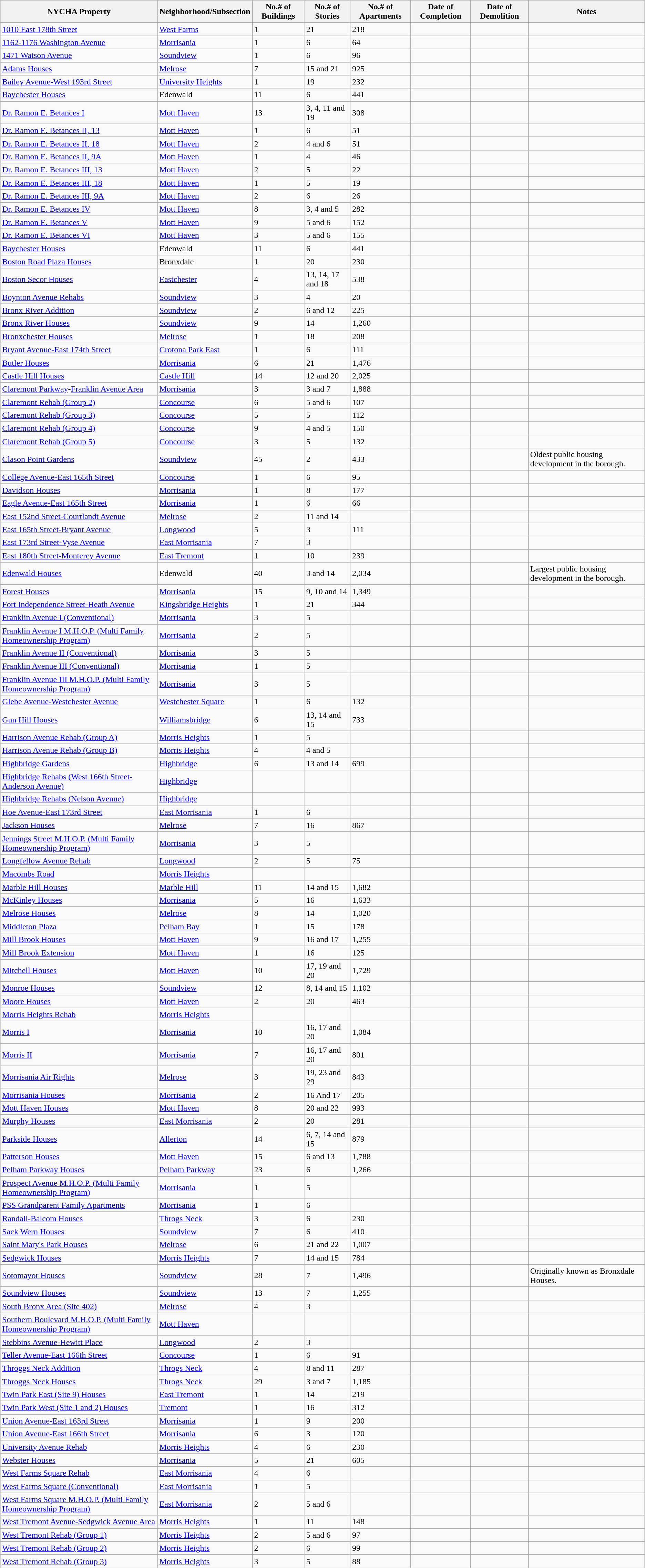<table class="wikitable sortable">
<tr>
<th>NYCHA Property</th>
<th>Neighborhood/Subsection</th>
<th>No.# of Buildings</th>
<th>No.# of Stories</th>
<th>No.# of Apartments</th>
<th>Date of Completion</th>
<th>Date of Demolition</th>
<th>Notes</th>
</tr>
<tr>
<td><a href='#'>1010 East 178th Street</a></td>
<td><a href='#'>West Farms</a></td>
<td>1</td>
<td>21</td>
<td>218</td>
<td></td>
<td></td>
<td></td>
</tr>
<tr>
<td><a href='#'>1162-1176 Washington Avenue</a></td>
<td><a href='#'>Morrisania</a></td>
<td>1</td>
<td>6</td>
<td>64</td>
<td></td>
<td></td>
<td></td>
</tr>
<tr>
<td><a href='#'>1471 Watson Avenue</a></td>
<td><a href='#'>Soundview</a></td>
<td>1</td>
<td>6</td>
<td>96</td>
<td></td>
<td></td>
<td></td>
</tr>
<tr>
<td><a href='#'>Adams Houses</a></td>
<td><a href='#'>Melrose</a></td>
<td>7</td>
<td>15 and 21</td>
<td>925</td>
<td></td>
<td></td>
<td></td>
</tr>
<tr>
<td><a href='#'>Bailey Avenue-West 193rd Street</a></td>
<td><a href='#'>University Heights</a></td>
<td>1</td>
<td>19</td>
<td>232</td>
<td></td>
<td></td>
<td></td>
</tr>
<tr>
<td><a href='#'>Baychester Houses</a></td>
<td>Edenwald</td>
<td>11</td>
<td>6</td>
<td>441</td>
<td></td>
<td></td>
<td></td>
</tr>
<tr>
<td><a href='#'>Dr. Ramon E. Betances I</a></td>
<td><a href='#'>Mott Haven</a></td>
<td>13</td>
<td>3, 4, 11 and 19</td>
<td>308</td>
<td></td>
<td></td>
<td></td>
</tr>
<tr>
<td><a href='#'>Dr. Ramon E. Betances II, 13</a></td>
<td><a href='#'>Mott Haven</a></td>
<td>1</td>
<td>6</td>
<td>51</td>
<td></td>
<td></td>
<td></td>
</tr>
<tr>
<td><a href='#'>Dr. Ramon E. Betances II, 18</a></td>
<td><a href='#'>Mott Haven</a></td>
<td>2</td>
<td>4 and 6</td>
<td>51</td>
<td></td>
<td></td>
<td></td>
</tr>
<tr>
<td><a href='#'>Dr. Ramon E. Betances II, 9A</a></td>
<td><a href='#'>Mott Haven</a></td>
<td>1</td>
<td>4</td>
<td>46</td>
<td></td>
<td></td>
<td></td>
</tr>
<tr>
<td><a href='#'>Dr. Ramon E. Betances III, 13</a></td>
<td><a href='#'>Mott Haven</a></td>
<td>2</td>
<td>5</td>
<td>22</td>
<td></td>
<td></td>
<td></td>
</tr>
<tr>
<td><a href='#'>Dr. Ramon E. Betances III, 18</a></td>
<td><a href='#'>Mott Haven</a></td>
<td>1</td>
<td>5</td>
<td>19</td>
<td></td>
<td></td>
<td></td>
</tr>
<tr>
<td><a href='#'>Dr. Ramon E. Betances III, 9A</a></td>
<td><a href='#'>Mott Haven</a></td>
<td>2</td>
<td>6</td>
<td>26</td>
<td></td>
<td></td>
<td></td>
</tr>
<tr>
<td><a href='#'>Dr. Ramon E. Betances IV</a></td>
<td><a href='#'>Mott Haven</a></td>
<td>8</td>
<td>3, 4 and 5</td>
<td>282</td>
<td></td>
<td></td>
<td></td>
</tr>
<tr>
<td><a href='#'>Dr. Ramon E. Betances V</a></td>
<td><a href='#'>Mott Haven</a></td>
<td>9</td>
<td>5 and 6</td>
<td>152</td>
<td></td>
<td></td>
<td></td>
</tr>
<tr>
<td><a href='#'>Dr. Ramon E. Betances VI</a></td>
<td><a href='#'>Mott Haven</a></td>
<td>3</td>
<td>5 and 6</td>
<td>155</td>
<td></td>
<td></td>
<td></td>
</tr>
<tr>
<td><a href='#'>Baychester Houses</a></td>
<td>Edenwald</td>
<td>11</td>
<td>6</td>
<td>441</td>
<td></td>
<td></td>
<td></td>
</tr>
<tr>
<td><a href='#'>Boston Road Plaza Houses</a></td>
<td>Bronxdale</td>
<td>1</td>
<td>20</td>
<td>230</td>
<td></td>
<td></td>
<td></td>
</tr>
<tr>
<td><a href='#'>Boston Secor Houses</a></td>
<td><a href='#'>Eastchester</a></td>
<td>4</td>
<td>13, 14, 17 and 18</td>
<td>538</td>
<td></td>
<td></td>
<td></td>
</tr>
<tr>
<td><a href='#'>Boynton Avenue Rehabs</a></td>
<td><a href='#'>Soundview</a></td>
<td>3</td>
<td>4</td>
<td>20</td>
<td></td>
<td></td>
<td></td>
</tr>
<tr>
<td><a href='#'>Bronx River Addition</a></td>
<td><a href='#'>Soundview</a></td>
<td>2</td>
<td>6 and 12</td>
<td>225</td>
<td></td>
<td></td>
<td></td>
</tr>
<tr>
<td><a href='#'>Bronx River Houses</a></td>
<td><a href='#'>Soundview</a></td>
<td>9</td>
<td>14</td>
<td>1,260</td>
<td></td>
<td></td>
<td></td>
</tr>
<tr>
<td><a href='#'>Bronxchester Houses</a></td>
<td><a href='#'>Melrose</a></td>
<td>1</td>
<td>18</td>
<td>208</td>
<td></td>
<td></td>
<td></td>
</tr>
<tr>
<td><a href='#'>Bryant Avenue-East 174th Street</a></td>
<td><a href='#'>Crotona Park East</a></td>
<td>1</td>
<td>6</td>
<td>111</td>
<td></td>
<td></td>
<td></td>
</tr>
<tr>
<td><a href='#'>Butler Houses</a></td>
<td><a href='#'>Morrisania</a></td>
<td>6</td>
<td>21</td>
<td>1,476</td>
<td></td>
<td></td>
<td></td>
</tr>
<tr>
<td><a href='#'>Castle Hill Houses</a></td>
<td><a href='#'>Castle Hill</a></td>
<td>14</td>
<td>12 and 20</td>
<td>2,025</td>
<td></td>
<td></td>
<td></td>
</tr>
<tr>
<td><a href='#'>Claremont Parkway</a>-<a href='#'>Franklin Avenue Area</a></td>
<td><a href='#'>Morrisania</a></td>
<td>3</td>
<td>3 and 7</td>
<td>1,888</td>
<td></td>
<td></td>
<td></td>
</tr>
<tr>
<td><a href='#'>Claremont Rehab (Group 2)</a></td>
<td><a href='#'>Concourse</a></td>
<td>6</td>
<td>5 and 6</td>
<td>107</td>
<td></td>
<td></td>
<td></td>
</tr>
<tr>
<td><a href='#'>Claremont Rehab (Group 3)</a></td>
<td><a href='#'>Concourse</a></td>
<td>5</td>
<td>5</td>
<td>112</td>
<td></td>
<td></td>
<td></td>
</tr>
<tr>
<td><a href='#'>Claremont Rehab (Group 4)</a></td>
<td><a href='#'>Concourse</a></td>
<td>9</td>
<td>4 and 5</td>
<td>150</td>
<td></td>
<td></td>
<td></td>
</tr>
<tr>
<td><a href='#'>Claremont Rehab (Group 5)</a></td>
<td><a href='#'>Concourse</a></td>
<td>3</td>
<td>5</td>
<td>132</td>
<td></td>
<td></td>
<td></td>
</tr>
<tr>
<td><a href='#'>Clason Point Gardens</a></td>
<td><a href='#'>Soundview</a></td>
<td>45</td>
<td>2</td>
<td>433</td>
<td></td>
<td></td>
<td>Oldest public housing development in the borough.</td>
</tr>
<tr>
<td><a href='#'>College Avenue-East 165th Street</a></td>
<td><a href='#'>Concourse</a></td>
<td>1</td>
<td>6</td>
<td>95</td>
<td></td>
<td></td>
<td></td>
</tr>
<tr>
<td><a href='#'>Davidson Houses</a></td>
<td><a href='#'>Morrisania</a></td>
<td>1</td>
<td>8</td>
<td>177</td>
<td></td>
<td></td>
<td></td>
</tr>
<tr>
<td><a href='#'>Eagle Avenue-East 165th Street</a></td>
<td><a href='#'>Morrisania</a></td>
<td>1</td>
<td>6</td>
<td>66</td>
<td></td>
<td></td>
<td></td>
</tr>
<tr>
<td><a href='#'>East 152nd Street-Courtlandt Avenue</a></td>
<td><a href='#'>Melrose</a></td>
<td>2</td>
<td>11 and 14</td>
<td></td>
<td></td>
<td></td>
<td></td>
</tr>
<tr>
<td><a href='#'>East 165th Street-Bryant Avenue</a></td>
<td><a href='#'>Longwood</a></td>
<td>5</td>
<td>3</td>
<td>111</td>
<td></td>
<td></td>
<td></td>
</tr>
<tr>
<td><a href='#'>East 173rd Street-Vyse Avenue</a></td>
<td><a href='#'>East Morrisania</a></td>
<td>7</td>
<td>3</td>
<td></td>
<td></td>
<td></td>
<td></td>
</tr>
<tr>
<td><a href='#'>East 180th Street-Monterey Avenue</a></td>
<td><a href='#'>East Tremont</a></td>
<td>1</td>
<td>10</td>
<td>239</td>
<td></td>
<td></td>
<td></td>
</tr>
<tr>
<td><a href='#'>Edenwald Houses</a></td>
<td>Edenwald</td>
<td>40</td>
<td>3 and 14</td>
<td>2,034</td>
<td></td>
<td></td>
<td>Largest public housing development in the borough.</td>
</tr>
<tr>
<td><a href='#'>Forest Houses</a></td>
<td><a href='#'>Morrisania</a></td>
<td>15</td>
<td>9, 10 and 14</td>
<td>1,349</td>
<td></td>
<td></td>
<td></td>
</tr>
<tr>
<td><a href='#'>Fort Independence Street-Heath Avenue</a></td>
<td><a href='#'>Kingsbridge Heights</a></td>
<td>1</td>
<td>21</td>
<td>344</td>
<td></td>
<td></td>
<td></td>
</tr>
<tr>
<td><a href='#'>Franklin Avenue I (Conventional)</a></td>
<td><a href='#'>Morrisania</a></td>
<td>3</td>
<td>5</td>
<td></td>
<td></td>
<td></td>
<td></td>
</tr>
<tr>
<td><a href='#'>Franklin Avenue I M.H.O.P. (Multi Family Homeownership Program)</a></td>
<td><a href='#'>Morrisania</a></td>
<td>2</td>
<td>5</td>
<td></td>
<td></td>
<td></td>
<td></td>
</tr>
<tr>
<td><a href='#'>Franklin Avenue II (Conventional)</a></td>
<td><a href='#'>Morrisania</a></td>
<td>3</td>
<td>5</td>
<td></td>
<td></td>
<td></td>
<td></td>
</tr>
<tr>
<td><a href='#'>Franklin Avenue III (Conventional)</a></td>
<td><a href='#'>Morrisania</a></td>
<td>1</td>
<td>5</td>
<td></td>
<td></td>
<td></td>
<td></td>
</tr>
<tr>
<td><a href='#'>Franklin Avenue III M.H.O.P. (Multi Family Homeownership Program)</a></td>
<td><a href='#'>Morrisania</a></td>
<td>3</td>
<td>5</td>
<td></td>
<td></td>
<td></td>
<td></td>
</tr>
<tr>
<td><a href='#'>Glebe Avenue-Westchester Avenue</a></td>
<td><a href='#'>Westchester Square</a></td>
<td>1</td>
<td>6</td>
<td>132</td>
<td></td>
<td></td>
<td></td>
</tr>
<tr>
<td><a href='#'>Gun Hill Houses</a></td>
<td><a href='#'>Williamsbridge</a></td>
<td>6</td>
<td>13, 14 and 15</td>
<td>733</td>
<td></td>
<td></td>
<td></td>
</tr>
<tr>
<td><a href='#'>Harrison Avenue Rehab (Group A)</a></td>
<td><a href='#'>Morris Heights</a></td>
<td>1</td>
<td>5</td>
<td></td>
<td></td>
<td></td>
<td></td>
</tr>
<tr>
<td><a href='#'>Harrison Avenue Rehab (Group B)</a></td>
<td><a href='#'>Morris Heights</a></td>
<td>4</td>
<td>4 and 5</td>
<td></td>
<td></td>
<td></td>
<td></td>
</tr>
<tr>
<td><a href='#'>Highbridge Gardens</a></td>
<td><a href='#'>Highbridge</a></td>
<td>6</td>
<td>13 and 14</td>
<td>699</td>
<td></td>
<td></td>
<td></td>
</tr>
<tr>
<td><a href='#'>Highbridge Rehabs (West 166th Street-Anderson Avenue)</a></td>
<td><a href='#'>Highbridge</a></td>
<td></td>
<td></td>
<td></td>
<td></td>
<td></td>
<td></td>
</tr>
<tr>
<td><a href='#'>Highbridge Rehabs (Nelson Avenue)</a></td>
<td><a href='#'>Highbridge</a></td>
<td></td>
<td></td>
<td></td>
<td></td>
<td></td>
<td></td>
</tr>
<tr>
<td><a href='#'>Hoe Avenue-East 173rd Street</a></td>
<td><a href='#'>East Morrisania</a></td>
<td>1</td>
<td>6</td>
<td></td>
<td></td>
<td></td>
<td></td>
</tr>
<tr>
<td><a href='#'>Jackson Houses</a></td>
<td><a href='#'>Melrose</a></td>
<td>7</td>
<td>16</td>
<td>867</td>
<td></td>
<td></td>
<td></td>
</tr>
<tr>
<td><a href='#'>Jennings Street M.H.O.P. (Multi Family Homeownership Program)</a></td>
<td><a href='#'>Morrisania</a></td>
<td>3</td>
<td>5</td>
<td></td>
<td></td>
<td></td>
<td></td>
</tr>
<tr>
<td><a href='#'>Longfellow Avenue Rehab</a></td>
<td><a href='#'>Longwood</a></td>
<td>2</td>
<td>5</td>
<td>75</td>
<td></td>
<td></td>
<td></td>
</tr>
<tr>
<td><a href='#'>Macombs Road</a></td>
<td><a href='#'>Morris Heights</a></td>
<td></td>
<td></td>
<td></td>
<td></td>
<td></td>
<td></td>
</tr>
<tr>
<td><a href='#'>Marble Hill Houses</a></td>
<td><a href='#'>Marble Hill</a></td>
<td>11</td>
<td>14 and 15</td>
<td>1,682</td>
<td></td>
<td></td>
<td></td>
</tr>
<tr>
<td><a href='#'>McKinley Houses</a></td>
<td><a href='#'>Morrisania</a></td>
<td>5</td>
<td>16</td>
<td>1,633</td>
<td></td>
<td></td>
<td></td>
</tr>
<tr>
<td><a href='#'>Melrose Houses</a></td>
<td><a href='#'>Melrose</a></td>
<td>8</td>
<td>14</td>
<td>1,020</td>
<td></td>
<td></td>
<td></td>
</tr>
<tr>
<td><a href='#'>Middleton Plaza</a></td>
<td><a href='#'>Pelham Bay</a></td>
<td>1</td>
<td>15</td>
<td>178</td>
<td></td>
<td></td>
<td></td>
</tr>
<tr>
<td><a href='#'>Mill Brook Houses</a></td>
<td><a href='#'>Mott Haven</a></td>
<td>9</td>
<td>16 and 17</td>
<td>1,255</td>
<td></td>
<td></td>
<td></td>
</tr>
<tr>
<td><a href='#'>Mill Brook Extension</a></td>
<td><a href='#'>Mott Haven</a></td>
<td>1</td>
<td>16</td>
<td>125</td>
<td></td>
<td></td>
<td></td>
</tr>
<tr>
<td><a href='#'>Mitchell Houses</a></td>
<td><a href='#'>Mott Haven</a></td>
<td>10</td>
<td>17, 19 and 20</td>
<td>1,729</td>
<td></td>
<td></td>
<td></td>
</tr>
<tr>
<td><a href='#'>Monroe Houses</a></td>
<td><a href='#'>Soundview</a></td>
<td>12</td>
<td>8, 14 and 15</td>
<td>1,102</td>
<td></td>
<td></td>
<td></td>
</tr>
<tr>
<td><a href='#'>Moore Houses</a></td>
<td><a href='#'>Mott Haven</a></td>
<td>2</td>
<td>20</td>
<td>463</td>
<td></td>
<td></td>
<td></td>
</tr>
<tr>
<td><a href='#'>Morris Heights Rehab</a></td>
<td><a href='#'>Morris Heights</a></td>
<td></td>
<td></td>
<td></td>
<td></td>
<td></td>
<td></td>
</tr>
<tr>
<td><a href='#'>Morris I</a></td>
<td><a href='#'>Morrisania</a></td>
<td>10</td>
<td>16, 17 and 20</td>
<td>1,084</td>
<td></td>
<td></td>
<td></td>
</tr>
<tr>
<td><a href='#'>Morris II</a></td>
<td><a href='#'>Morrisania</a></td>
<td>7</td>
<td>16, 17 and 20</td>
<td>801</td>
<td></td>
<td></td>
<td></td>
</tr>
<tr>
<td><a href='#'>Morrisania Air Rights</a></td>
<td><a href='#'>Melrose</a></td>
<td>3</td>
<td>19, 23 and 29</td>
<td>843</td>
<td></td>
<td></td>
<td></td>
</tr>
<tr>
<td><a href='#'>Morrisania Houses</a></td>
<td><a href='#'>Morrisania</a></td>
<td>2</td>
<td>16 And 17</td>
<td>205</td>
<td></td>
<td></td>
<td></td>
</tr>
<tr>
<td><a href='#'>Mott Haven Houses</a></td>
<td><a href='#'>Mott Haven</a></td>
<td>8</td>
<td>20 and 22</td>
<td>993</td>
<td></td>
<td></td>
<td></td>
</tr>
<tr>
<td><a href='#'>Murphy Houses</a></td>
<td><a href='#'>East Morrisania</a></td>
<td>2</td>
<td>20</td>
<td>281</td>
<td></td>
<td></td>
<td></td>
</tr>
<tr>
<td><a href='#'>Parkside Houses</a></td>
<td><a href='#'>Allerton</a></td>
<td>14</td>
<td>6, 7, 14 and 15</td>
<td>879</td>
<td></td>
<td></td>
<td></td>
</tr>
<tr>
<td><a href='#'>Patterson Houses</a></td>
<td><a href='#'>Mott Haven</a></td>
<td>15</td>
<td>6 and 13</td>
<td>1,788</td>
<td></td>
<td></td>
<td></td>
</tr>
<tr>
<td><a href='#'>Pelham Parkway Houses</a></td>
<td><a href='#'>Pelham Parkway</a></td>
<td>23</td>
<td>6</td>
<td>1,266</td>
<td></td>
<td></td>
<td></td>
</tr>
<tr>
<td><a href='#'>Prospect Avenue M.H.O.P. (Multi Family Homeownership Program)</a></td>
<td><a href='#'>Morrisania</a></td>
<td>1</td>
<td>5</td>
<td></td>
<td></td>
<td></td>
<td></td>
</tr>
<tr>
<td><a href='#'>PSS Grandparent Family Apartments</a></td>
<td><a href='#'>Morrisania</a></td>
<td>1</td>
<td>6</td>
<td></td>
<td></td>
<td></td>
<td></td>
</tr>
<tr>
<td><a href='#'>Randall-Balcom Houses</a></td>
<td><a href='#'>Throgs Neck</a></td>
<td>3</td>
<td>6</td>
<td>230</td>
<td></td>
<td></td>
<td></td>
</tr>
<tr>
<td><a href='#'>Sack Wern Houses</a></td>
<td><a href='#'>Soundview</a></td>
<td>7</td>
<td>6</td>
<td>410</td>
<td></td>
<td></td>
<td></td>
</tr>
<tr>
<td><a href='#'>Saint Mary's Park Houses</a></td>
<td><a href='#'>Melrose</a></td>
<td>6</td>
<td>21 and 22</td>
<td>1,007</td>
<td></td>
<td></td>
<td></td>
</tr>
<tr>
<td><a href='#'>Sedgwick Houses</a></td>
<td><a href='#'>Morris Heights</a></td>
<td>7</td>
<td>14 and 15</td>
<td>784</td>
<td></td>
<td></td>
<td></td>
</tr>
<tr>
<td><a href='#'>Sotomayor Houses</a></td>
<td><a href='#'>Soundview</a></td>
<td>28</td>
<td>7</td>
<td>1,496</td>
<td></td>
<td></td>
<td>Originally known as Bronxdale Houses.</td>
</tr>
<tr>
<td><a href='#'>Soundview Houses</a></td>
<td><a href='#'>Soundview</a></td>
<td>13</td>
<td>7</td>
<td>1,255</td>
<td></td>
<td></td>
<td></td>
</tr>
<tr>
<td><a href='#'>South Bronx Area (Site 402)</a></td>
<td><a href='#'>Melrose</a></td>
<td>4</td>
<td>3</td>
<td></td>
<td></td>
<td></td>
<td></td>
</tr>
<tr>
<td><a href='#'>Southern Boulevard M.H.O.P. (Multi Family Homeownership Program)</a></td>
<td><a href='#'>Mott Haven</a></td>
<td></td>
<td></td>
<td></td>
<td></td>
<td></td>
<td></td>
</tr>
<tr>
<td><a href='#'>Stebbins Avenue-Hewitt Place</a></td>
<td><a href='#'>Longwood</a></td>
<td>2</td>
<td>3</td>
<td></td>
<td></td>
<td></td>
<td></td>
</tr>
<tr>
<td><a href='#'>Teller Avenue-East 166th Street</a></td>
<td><a href='#'>Concourse</a></td>
<td>1</td>
<td>6</td>
<td>91</td>
<td></td>
<td></td>
<td></td>
</tr>
<tr>
<td><a href='#'>Throggs Neck Addition</a></td>
<td><a href='#'>Throgs Neck</a></td>
<td>4</td>
<td>8 and 11</td>
<td>287</td>
<td></td>
<td></td>
<td></td>
</tr>
<tr>
<td><a href='#'>Throggs Neck Houses</a></td>
<td><a href='#'>Throgs Neck</a></td>
<td>29</td>
<td>3 and 7</td>
<td>1,185</td>
<td></td>
<td></td>
<td></td>
</tr>
<tr>
<td><a href='#'>Twin Park East (Site 9) Houses</a></td>
<td><a href='#'>East Tremont</a></td>
<td>1</td>
<td>14</td>
<td>219</td>
<td></td>
<td></td>
<td></td>
</tr>
<tr>
<td><a href='#'>Twin Park West (Site 1 and 2) Houses</a></td>
<td><a href='#'>Tremont</a></td>
<td>1</td>
<td>16</td>
<td>312</td>
<td></td>
<td></td>
<td></td>
</tr>
<tr>
<td><a href='#'>Union Avenue-East 163rd Street</a></td>
<td><a href='#'>Morrisania</a></td>
<td>1</td>
<td>9</td>
<td>200</td>
<td></td>
<td></td>
<td></td>
</tr>
<tr>
<td><a href='#'>Union Avenue-East 166th Street</a></td>
<td><a href='#'>Morrisania</a></td>
<td>6</td>
<td>3</td>
<td>120</td>
<td></td>
<td></td>
<td></td>
</tr>
<tr>
<td><a href='#'>University Avenue Rehab</a></td>
<td><a href='#'>Morris Heights</a></td>
<td>4</td>
<td>6</td>
<td>230</td>
<td></td>
<td></td>
<td></td>
</tr>
<tr>
<td><a href='#'>Webster Houses</a></td>
<td><a href='#'>Morrisania</a></td>
<td>5</td>
<td>21</td>
<td>605</td>
<td></td>
<td></td>
<td></td>
</tr>
<tr>
<td><a href='#'>West Farms Square Rehab</a></td>
<td><a href='#'>East Morrisania</a></td>
<td>4</td>
<td>6</td>
<td></td>
<td></td>
<td></td>
<td></td>
</tr>
<tr>
<td><a href='#'>West Farms Square (Conventional)</a></td>
<td><a href='#'>East Morrisania</a></td>
<td>1</td>
<td>5</td>
<td></td>
<td></td>
<td></td>
<td></td>
</tr>
<tr>
<td><a href='#'>West Farms Square M.H.O.P. (Multi Family Homeownership Program)</a></td>
<td><a href='#'>East Morrisania</a></td>
<td>2</td>
<td>5 and 6</td>
<td></td>
<td></td>
<td></td>
<td></td>
</tr>
<tr>
<td><a href='#'>West Tremont Avenue-Sedgwick Avenue Area</a></td>
<td><a href='#'>Morris Heights</a></td>
<td>1</td>
<td>11</td>
<td>148</td>
<td></td>
<td></td>
<td></td>
</tr>
<tr>
<td><a href='#'>West Tremont Rehab (Group 1)</a></td>
<td><a href='#'>Morris Heights</a></td>
<td>2</td>
<td>5 and 6</td>
<td>97</td>
<td></td>
<td></td>
<td></td>
</tr>
<tr>
<td><a href='#'>West Tremont Rehab (Group 2)</a></td>
<td><a href='#'>Morris Heights</a></td>
<td>2</td>
<td>6</td>
<td>99</td>
<td></td>
<td></td>
<td></td>
</tr>
<tr>
<td><a href='#'>West Tremont Rehab (Group 3)</a></td>
<td><a href='#'>Morris Heights</a></td>
<td>3</td>
<td>5</td>
<td>88</td>
<td></td>
<td></td>
<td></td>
</tr>
<tr>
</tr>
</table>
